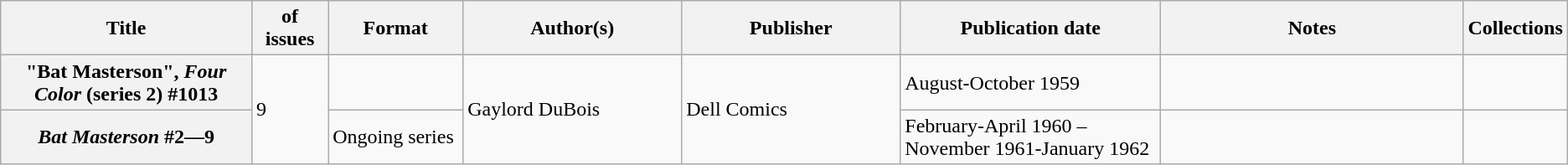<table class="wikitable">
<tr>
<th>Title</th>
<th style="width:40pt"> of issues</th>
<th style="width:75pt">Format</th>
<th style="width:125pt">Author(s)</th>
<th style="width:125pt">Publisher</th>
<th style="width:150pt">Publication date</th>
<th style="width:175pt">Notes</th>
<th>Collections</th>
</tr>
<tr>
<th>"Bat Masterson", <em>Four Color</em> (series 2) #1013</th>
<td rowspan="2">9</td>
<td></td>
<td rowspan="2">Gaylord DuBois</td>
<td rowspan="2">Dell Comics</td>
<td>August-October 1959</td>
<td></td>
<td></td>
</tr>
<tr>
<th><em>Bat Masterson</em> #2—9</th>
<td>Ongoing series</td>
<td>February-April 1960 – November 1961-January 1962</td>
<td></td>
<td></td>
</tr>
</table>
